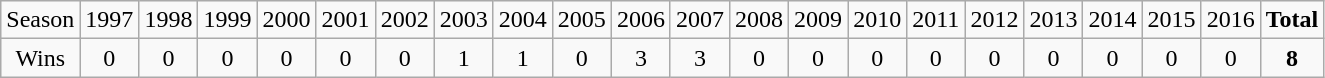<table class="wikitable sortable">
<tr>
<td>Season</td>
<td>1997</td>
<td>1998</td>
<td>1999</td>
<td>2000</td>
<td>2001</td>
<td>2002</td>
<td>2003</td>
<td>2004</td>
<td>2005</td>
<td>2006</td>
<td>2007</td>
<td>2008</td>
<td>2009</td>
<td>2010</td>
<td>2011</td>
<td>2012</td>
<td>2013</td>
<td>2014</td>
<td>2015</td>
<td>2016</td>
<td><strong>Total</strong></td>
</tr>
<tr align=center>
<td>Wins</td>
<td>0</td>
<td>0</td>
<td>0</td>
<td>0</td>
<td>0</td>
<td>0</td>
<td>1</td>
<td>1</td>
<td>0</td>
<td>3</td>
<td>3</td>
<td>0</td>
<td>0</td>
<td>0</td>
<td>0</td>
<td>0</td>
<td>0</td>
<td>0</td>
<td>0</td>
<td>0</td>
<td><strong>8</strong></td>
</tr>
</table>
